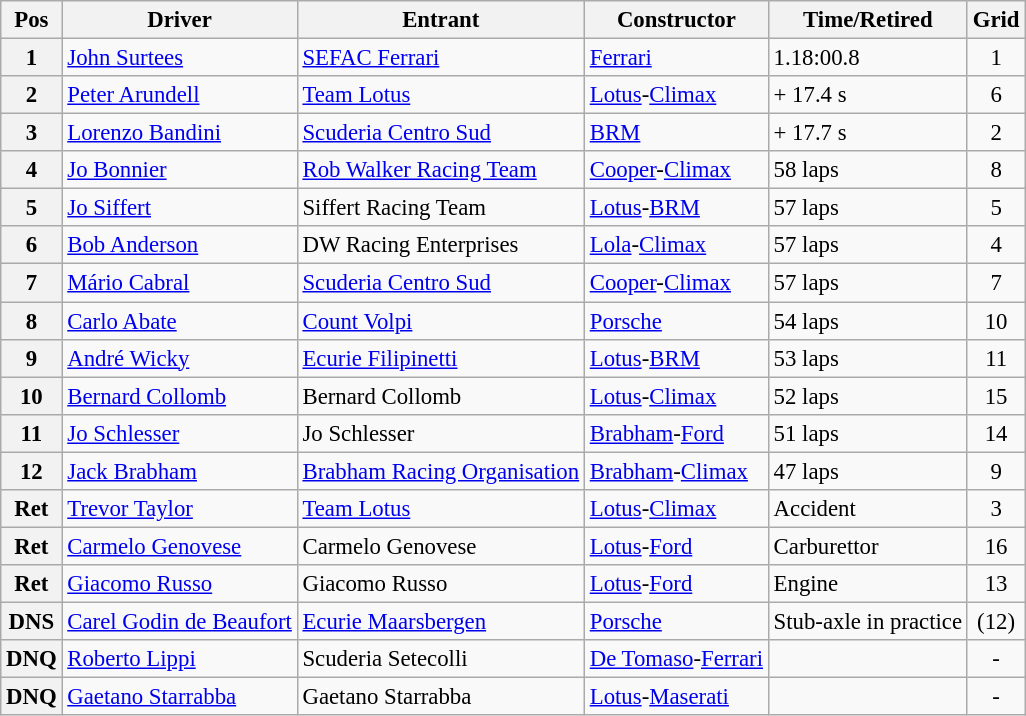<table class="wikitable" style="font-size: 95%;">
<tr>
<th>Pos</th>
<th>Driver</th>
<th>Entrant</th>
<th>Constructor</th>
<th>Time/Retired</th>
<th>Grid</th>
</tr>
<tr>
<th>1</th>
<td> <a href='#'>John Surtees</a></td>
<td><a href='#'>SEFAC Ferrari</a></td>
<td><a href='#'>Ferrari</a></td>
<td>1.18:00.8</td>
<td style="text-align:center">1</td>
</tr>
<tr>
<th>2</th>
<td> <a href='#'>Peter Arundell</a></td>
<td><a href='#'>Team Lotus</a></td>
<td><a href='#'>Lotus</a>-<a href='#'>Climax</a></td>
<td>+ 17.4 s</td>
<td style="text-align:center">6</td>
</tr>
<tr>
<th>3</th>
<td> <a href='#'>Lorenzo Bandini</a></td>
<td><a href='#'>Scuderia Centro Sud</a></td>
<td><a href='#'>BRM</a></td>
<td>+ 17.7 s</td>
<td style="text-align:center">2</td>
</tr>
<tr>
<th>4</th>
<td> <a href='#'>Jo Bonnier</a></td>
<td><a href='#'>Rob Walker Racing Team</a></td>
<td><a href='#'>Cooper</a>-<a href='#'>Climax</a></td>
<td>58 laps</td>
<td style="text-align:center">8</td>
</tr>
<tr>
<th>5</th>
<td> <a href='#'>Jo Siffert</a></td>
<td>Siffert Racing Team</td>
<td><a href='#'>Lotus</a>-<a href='#'>BRM</a></td>
<td>57 laps</td>
<td style="text-align:center">5</td>
</tr>
<tr>
<th>6</th>
<td> <a href='#'>Bob Anderson</a></td>
<td>DW Racing Enterprises</td>
<td><a href='#'>Lola</a>-<a href='#'>Climax</a></td>
<td>57 laps</td>
<td style="text-align:center">4</td>
</tr>
<tr>
<th>7</th>
<td> <a href='#'>Mário Cabral</a></td>
<td><a href='#'>Scuderia Centro Sud</a></td>
<td><a href='#'>Cooper</a>-<a href='#'>Climax</a></td>
<td>57 laps</td>
<td style="text-align:center">7</td>
</tr>
<tr>
<th>8</th>
<td> <a href='#'>Carlo Abate</a></td>
<td><a href='#'>Count Volpi</a></td>
<td><a href='#'>Porsche</a></td>
<td>54 laps</td>
<td style="text-align:center">10</td>
</tr>
<tr>
<th>9</th>
<td> <a href='#'>André Wicky</a></td>
<td><a href='#'>Ecurie Filipinetti</a></td>
<td><a href='#'>Lotus</a>-<a href='#'>BRM</a></td>
<td>53 laps</td>
<td style="text-align:center">11</td>
</tr>
<tr>
<th>10</th>
<td> <a href='#'>Bernard Collomb</a></td>
<td>Bernard Collomb</td>
<td><a href='#'>Lotus</a>-<a href='#'>Climax</a></td>
<td>52 laps</td>
<td style="text-align:center">15</td>
</tr>
<tr>
<th>11</th>
<td> <a href='#'>Jo Schlesser</a></td>
<td>Jo Schlesser</td>
<td><a href='#'>Brabham</a>-<a href='#'>Ford</a></td>
<td>51 laps</td>
<td style="text-align:center">14</td>
</tr>
<tr>
<th>12</th>
<td> <a href='#'>Jack Brabham</a></td>
<td><a href='#'>Brabham Racing Organisation</a></td>
<td><a href='#'>Brabham</a>-<a href='#'>Climax</a></td>
<td>47 laps</td>
<td style="text-align:center">9</td>
</tr>
<tr>
<th>Ret</th>
<td> <a href='#'>Trevor Taylor</a></td>
<td><a href='#'>Team Lotus</a></td>
<td><a href='#'>Lotus</a>-<a href='#'>Climax</a></td>
<td>Accident</td>
<td style="text-align:center">3</td>
</tr>
<tr>
<th>Ret</th>
<td> <a href='#'>Carmelo Genovese</a></td>
<td>Carmelo Genovese</td>
<td><a href='#'>Lotus</a>-<a href='#'>Ford</a></td>
<td>Carburettor</td>
<td style="text-align:center">16</td>
</tr>
<tr>
<th>Ret</th>
<td> <a href='#'>Giacomo Russo</a></td>
<td>Giacomo Russo</td>
<td><a href='#'>Lotus</a>-<a href='#'>Ford</a></td>
<td>Engine</td>
<td style="text-align:center">13</td>
</tr>
<tr>
<th>DNS</th>
<td> <a href='#'>Carel Godin de Beaufort</a></td>
<td><a href='#'>Ecurie Maarsbergen</a></td>
<td><a href='#'>Porsche</a></td>
<td>Stub-axle in practice</td>
<td style="text-align:center">(12)</td>
</tr>
<tr>
<th>DNQ</th>
<td> <a href='#'>Roberto Lippi</a></td>
<td>Scuderia Setecolli</td>
<td><a href='#'>De Tomaso</a>-<a href='#'>Ferrari</a></td>
<td></td>
<td style="text-align:center">-</td>
</tr>
<tr>
<th>DNQ</th>
<td> <a href='#'>Gaetano Starrabba</a></td>
<td>Gaetano Starrabba</td>
<td><a href='#'>Lotus</a>-<a href='#'>Maserati</a></td>
<td></td>
<td style="text-align:center">-</td>
</tr>
</table>
